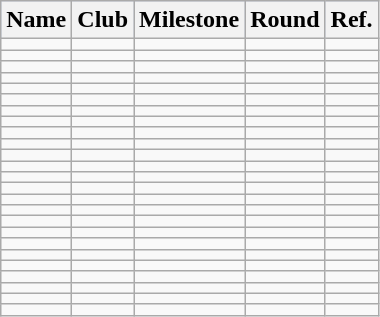<table class="wikitable sortable" style="text-align:left; ">
<tr style="background:#C1D8FF;">
<th>Name</th>
<th>Club</th>
<th>Milestone</th>
<th>Round</th>
<th class=unsortable>Ref.</th>
</tr>
<tr>
<td></td>
<td></td>
<td></td>
<td></td>
<td></td>
</tr>
<tr>
<td></td>
<td></td>
<td></td>
<td></td>
<td></td>
</tr>
<tr>
<td></td>
<td></td>
<td></td>
<td></td>
<td></td>
</tr>
<tr>
<td></td>
<td></td>
<td></td>
<td></td>
<td></td>
</tr>
<tr>
<td></td>
<td></td>
<td></td>
<td></td>
<td></td>
</tr>
<tr>
<td></td>
<td></td>
<td></td>
<td></td>
<td></td>
</tr>
<tr>
<td></td>
<td></td>
<td></td>
<td></td>
<td></td>
</tr>
<tr>
<td></td>
<td></td>
<td></td>
<td></td>
<td></td>
</tr>
<tr>
<td></td>
<td></td>
<td></td>
<td></td>
<td></td>
</tr>
<tr>
<td></td>
<td></td>
<td></td>
<td></td>
<td></td>
</tr>
<tr>
<td></td>
<td></td>
<td></td>
<td></td>
<td></td>
</tr>
<tr>
<td></td>
<td></td>
<td></td>
<td></td>
<td></td>
</tr>
<tr>
<td></td>
<td></td>
<td></td>
<td></td>
<td></td>
</tr>
<tr>
<td></td>
<td></td>
<td></td>
<td></td>
<td></td>
</tr>
<tr>
<td></td>
<td></td>
<td></td>
<td></td>
<td></td>
</tr>
<tr>
<td></td>
<td></td>
<td></td>
<td></td>
<td></td>
</tr>
<tr>
<td></td>
<td></td>
<td></td>
<td></td>
<td></td>
</tr>
<tr>
<td></td>
<td></td>
<td></td>
<td></td>
<td></td>
</tr>
<tr>
<td></td>
<td></td>
<td></td>
<td></td>
<td></td>
</tr>
<tr>
<td></td>
<td></td>
<td></td>
<td></td>
<td></td>
</tr>
<tr>
<td></td>
<td></td>
<td></td>
<td></td>
<td></td>
</tr>
<tr>
<td></td>
<td></td>
<td></td>
<td></td>
<td></td>
</tr>
<tr>
<td></td>
<td></td>
<td></td>
<td></td>
<td></td>
</tr>
<tr>
<td></td>
<td></td>
<td></td>
<td></td>
<td></td>
</tr>
<tr>
<td></td>
<td></td>
<td></td>
<td></td>
<td></td>
</tr>
</table>
